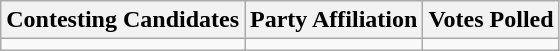<table class="wikitable sortable">
<tr>
<th>Contesting Candidates</th>
<th>Party Affiliation</th>
<th>Votes Polled</th>
</tr>
<tr>
<td></td>
<td></td>
<td></td>
</tr>
</table>
